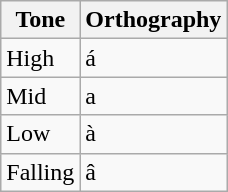<table class="wikitable">
<tr>
<th>Tone</th>
<th>Orthography</th>
</tr>
<tr>
<td>High</td>
<td>á</td>
</tr>
<tr>
<td>Mid</td>
<td>a</td>
</tr>
<tr>
<td>Low</td>
<td>à</td>
</tr>
<tr>
<td>Falling</td>
<td>â</td>
</tr>
</table>
